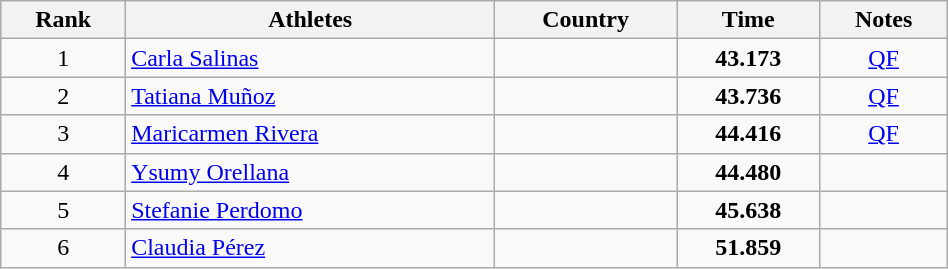<table class="wikitable" width=50% style="text-align:center">
<tr>
<th>Rank</th>
<th>Athletes</th>
<th>Country</th>
<th>Time</th>
<th>Notes</th>
</tr>
<tr>
<td>1</td>
<td align=left><a href='#'>Carla Salinas</a></td>
<td align=left></td>
<td><strong>43.173</strong></td>
<td><a href='#'>QF</a></td>
</tr>
<tr>
<td>2</td>
<td align=left><a href='#'>Tatiana Muñoz</a></td>
<td align=left></td>
<td><strong>43.736</strong></td>
<td><a href='#'>QF</a></td>
</tr>
<tr>
<td>3</td>
<td align=left><a href='#'>Maricarmen Rivera</a></td>
<td align=left></td>
<td><strong>44.416</strong></td>
<td><a href='#'>QF</a></td>
</tr>
<tr>
<td>4</td>
<td align=left><a href='#'>Ysumy Orellana</a></td>
<td align=left></td>
<td><strong>44.480</strong></td>
<td></td>
</tr>
<tr>
<td>5</td>
<td align=left><a href='#'>Stefanie Perdomo</a></td>
<td align=left></td>
<td><strong>45.638</strong></td>
<td></td>
</tr>
<tr>
<td>6</td>
<td align=left><a href='#'>Claudia Pérez</a></td>
<td align=left></td>
<td><strong>51.859</strong></td>
<td></td>
</tr>
</table>
